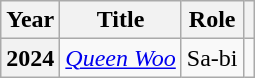<table class="wikitable plainrowheaders sortable">
<tr>
<th scope="col">Year</th>
<th scope="col">Title</th>
<th scope="col">Role</th>
<th scope="col" class="unsortable"></th>
</tr>
<tr>
<th scope="row">2024</th>
<td><em><a href='#'>Queen Woo</a></em></td>
<td>Sa-bi</td>
<td style="text-align:center"></td>
</tr>
</table>
